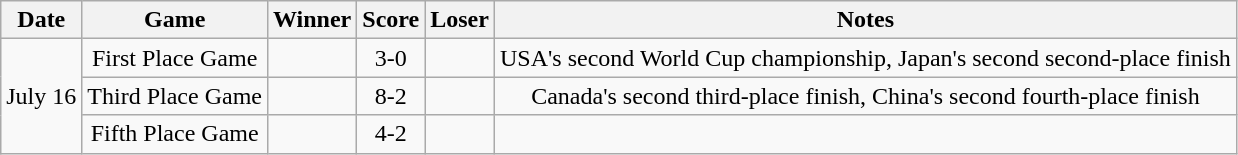<table class="wikitable">
<tr>
<th>Date</th>
<th>Game</th>
<th>Winner</th>
<th>Score</th>
<th>Loser</th>
<th>Notes</th>
</tr>
<tr align=center>
<td rowspan=3>July 16</td>
<td>First Place Game</td>
<td></td>
<td>3-0</td>
<td></td>
<td>USA's second World Cup championship, Japan's second second-place finish</td>
</tr>
<tr align=center>
<td>Third Place Game</td>
<td></td>
<td>8-2</td>
<td></td>
<td>Canada's second third-place finish, China's second fourth-place finish</td>
</tr>
<tr align=center>
<td>Fifth Place Game</td>
<td></td>
<td>4-2</td>
<td></td>
<td></td>
</tr>
</table>
